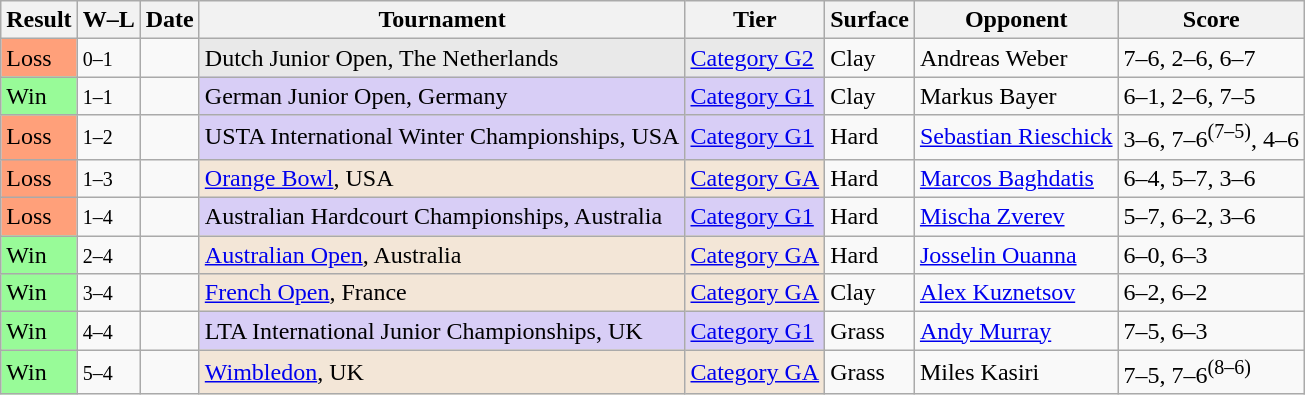<table class="sortable wikitable">
<tr>
<th>Result</th>
<th class="unsortable">W–L</th>
<th>Date</th>
<th>Tournament</th>
<th>Tier</th>
<th>Surface</th>
<th>Opponent</th>
<th class="unsortable">Score</th>
</tr>
<tr>
<td bgcolor="FFA07A">Loss</td>
<td><small>0–1</small></td>
<td></td>
<td style="background:#e9e9e9">Dutch Junior Open, The Netherlands</td>
<td style="background:#e9e9e9"><a href='#'>Category G2</a></td>
<td>Clay</td>
<td> Andreas Weber</td>
<td>7–6, 2–6, 6–7</td>
</tr>
<tr>
<td bgcolor="98fb98">Win</td>
<td><small>1–1</small></td>
<td></td>
<td style="background:#d8cef6">German Junior Open, Germany</td>
<td style="background:#d8cef6"><a href='#'>Category G1</a></td>
<td>Clay</td>
<td> Markus Bayer</td>
<td>6–1, 2–6, 7–5</td>
</tr>
<tr>
<td bgcolor="FFA07A">Loss</td>
<td><small>1–2</small></td>
<td></td>
<td style="background:#d8cef6">USTA International Winter Championships, USA</td>
<td style="background:#d8cef6"><a href='#'>Category G1</a></td>
<td>Hard</td>
<td> <a href='#'>Sebastian Rieschick</a></td>
<td>3–6, 7–6<sup>(7–5)</sup>, 4–6</td>
</tr>
<tr>
<td bgcolor="FFA07A">Loss</td>
<td><small>1–3</small></td>
<td></td>
<td style="background:#F3E6D7"><a href='#'>Orange Bowl</a>, USA</td>
<td style="background:#F3E6D7"><a href='#'>Category GA</a></td>
<td>Hard</td>
<td> <a href='#'>Marcos Baghdatis</a></td>
<td>6–4, 5–7, 3–6</td>
</tr>
<tr>
<td bgcolor="FFA07A">Loss</td>
<td><small>1–4</small></td>
<td></td>
<td style="background:#d8cef6">Australian Hardcourt Championships, Australia</td>
<td style="background:#d8cef6"><a href='#'>Category G1</a></td>
<td>Hard</td>
<td> <a href='#'>Mischa Zverev</a></td>
<td>5–7, 6–2, 3–6</td>
</tr>
<tr>
<td bgcolor="98fb98">Win</td>
<td><small>2–4</small></td>
<td></td>
<td style="background:#F3E6D7"><a href='#'>Australian Open</a>, Australia</td>
<td style="background:#F3E6D7"><a href='#'>Category GA</a></td>
<td>Hard</td>
<td> <a href='#'>Josselin Ouanna</a></td>
<td>6–0, 6–3</td>
</tr>
<tr>
<td bgcolor="98fb98">Win</td>
<td><small>3–4</small></td>
<td></td>
<td style="background:#F3E6D7"><a href='#'>French Open</a>, France</td>
<td style="background:#F3E6D7"><a href='#'>Category GA</a></td>
<td>Clay</td>
<td> <a href='#'>Alex Kuznetsov</a></td>
<td>6–2, 6–2</td>
</tr>
<tr>
<td bgcolor="98fb98">Win</td>
<td><small>4–4</small></td>
<td></td>
<td style="background:#d8cef6">LTA International Junior Championships, UK</td>
<td style="background:#d8cef6"><a href='#'>Category G1</a></td>
<td>Grass</td>
<td> <a href='#'>Andy Murray</a></td>
<td>7–5, 6–3</td>
</tr>
<tr>
<td bgcolor="98fb98">Win</td>
<td><small>5–4</small></td>
<td></td>
<td style="background:#F3E6D7"><a href='#'>Wimbledon</a>, UK</td>
<td style="background:#F3E6D7"><a href='#'>Category GA</a></td>
<td>Grass</td>
<td> Miles Kasiri</td>
<td>7–5, 7–6<sup>(8–6)</sup></td>
</tr>
</table>
